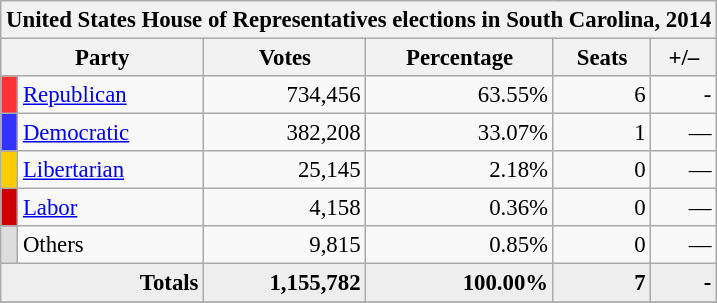<table class="wikitable" style="font-size: 95%;">
<tr>
<th colspan="6">United States House of Representatives elections in South Carolina, 2014</th>
</tr>
<tr>
<th colspan=2>Party</th>
<th>Votes</th>
<th>Percentage</th>
<th>Seats</th>
<th>+/–</th>
</tr>
<tr>
<th style="background-color:#FF3333"></th>
<td><a href='#'>Republican</a></td>
<td align="right">734,456</td>
<td align="right">63.55%</td>
<td align="right">6</td>
<td align="right">-</td>
</tr>
<tr>
<th style="background-color:#3333FF"></th>
<td><a href='#'>Democratic</a></td>
<td align="right">382,208</td>
<td align="right">33.07%</td>
<td align="right">1</td>
<td align="right">—</td>
</tr>
<tr>
<th style="background-color:#FFCC00"></th>
<td><a href='#'>Libertarian</a></td>
<td align="right">25,145</td>
<td align="right">2.18%</td>
<td align="right">0</td>
<td align="right">—</td>
</tr>
<tr>
<th style="background-color:#CC0000"></th>
<td><a href='#'>Labor</a></td>
<td align="right">4,158</td>
<td align="right">0.36%</td>
<td align="right">0</td>
<td align="right">—</td>
</tr>
<tr>
<th style="background-color:#DDDDDD"></th>
<td>Others</td>
<td align="right">9,815</td>
<td align="right">0.85%</td>
<td align="right">0</td>
<td align="right">—</td>
</tr>
<tr bgcolor="#EEEEEE">
<td colspan="2" align="right"><strong>Totals</strong></td>
<td align="right"><strong>1,155,782</strong></td>
<td align="right"><strong>100.00%</strong></td>
<td align="right"><strong>7</strong></td>
<td align="right"><strong>-</strong></td>
</tr>
<tr bgcolor="#EEEEEE">
</tr>
</table>
